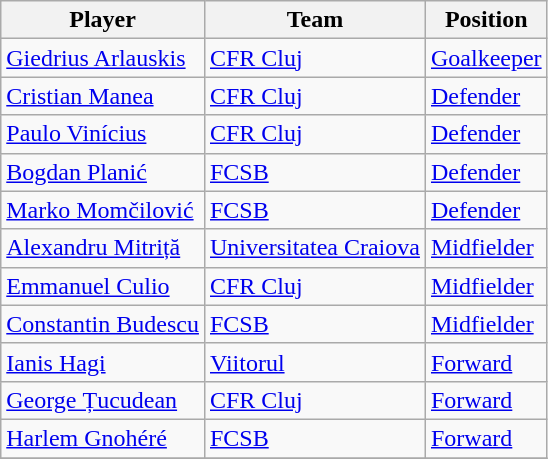<table class="wikitable">
<tr>
<th>Player</th>
<th>Team</th>
<th>Position</th>
</tr>
<tr>
<td> <a href='#'>Giedrius Arlauskis</a></td>
<td><a href='#'>CFR Cluj</a></td>
<td><a href='#'>Goalkeeper</a></td>
</tr>
<tr>
<td> <a href='#'>Cristian Manea</a></td>
<td><a href='#'>CFR Cluj</a></td>
<td><a href='#'>Defender</a></td>
</tr>
<tr>
<td> <a href='#'>Paulo Vinícius</a></td>
<td><a href='#'>CFR Cluj</a></td>
<td><a href='#'>Defender</a></td>
</tr>
<tr>
<td> <a href='#'>Bogdan Planić</a></td>
<td><a href='#'>FCSB</a></td>
<td><a href='#'>Defender</a></td>
</tr>
<tr>
<td> <a href='#'>Marko Momčilović</a></td>
<td><a href='#'>FCSB</a></td>
<td><a href='#'>Defender</a></td>
</tr>
<tr>
<td> <a href='#'>Alexandru Mitriță</a></td>
<td><a href='#'>Universitatea Craiova</a></td>
<td><a href='#'>Midfielder</a></td>
</tr>
<tr>
<td> <a href='#'>Emmanuel Culio</a></td>
<td><a href='#'>CFR Cluj</a></td>
<td><a href='#'>Midfielder</a></td>
</tr>
<tr>
<td> <a href='#'>Constantin Budescu</a></td>
<td><a href='#'>FCSB</a></td>
<td><a href='#'>Midfielder</a></td>
</tr>
<tr>
<td> <a href='#'>Ianis Hagi</a></td>
<td><a href='#'>Viitorul</a></td>
<td><a href='#'>Forward</a></td>
</tr>
<tr>
<td> <a href='#'>George Țucudean</a></td>
<td><a href='#'>CFR Cluj</a></td>
<td><a href='#'>Forward</a></td>
</tr>
<tr>
<td> <a href='#'>Harlem Gnohéré</a></td>
<td><a href='#'>FCSB</a></td>
<td><a href='#'>Forward</a></td>
</tr>
<tr>
</tr>
</table>
